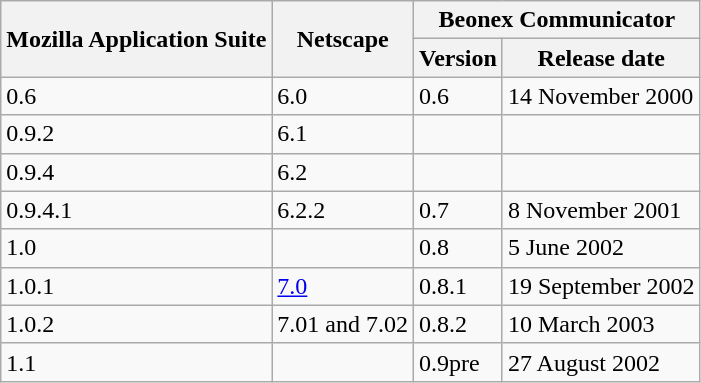<table class="wikitable" style="text-align: left">
<tr>
<th rowspan="2">Mozilla Application Suite</th>
<th rowspan="2">Netscape</th>
<th colspan="2">Beonex Communicator</th>
</tr>
<tr>
<th>Version</th>
<th>Release date</th>
</tr>
<tr>
<td>0.6</td>
<td>6.0</td>
<td>0.6</td>
<td>14 November 2000</td>
</tr>
<tr>
<td>0.9.2</td>
<td>6.1</td>
<td></td>
<td></td>
</tr>
<tr>
<td>0.9.4</td>
<td>6.2</td>
<td></td>
<td></td>
</tr>
<tr>
<td>0.9.4.1</td>
<td>6.2.2</td>
<td>0.7</td>
<td>8 November 2001</td>
</tr>
<tr>
<td>1.0</td>
<td></td>
<td>0.8</td>
<td>5 June 2002</td>
</tr>
<tr>
<td>1.0.1</td>
<td><a href='#'>7.0</a></td>
<td>0.8.1</td>
<td>19 September 2002</td>
</tr>
<tr>
<td>1.0.2</td>
<td>7.01 and 7.02</td>
<td>0.8.2</td>
<td>10 March 2003</td>
</tr>
<tr>
<td>1.1</td>
<td></td>
<td>0.9pre</td>
<td>27 August 2002</td>
</tr>
</table>
